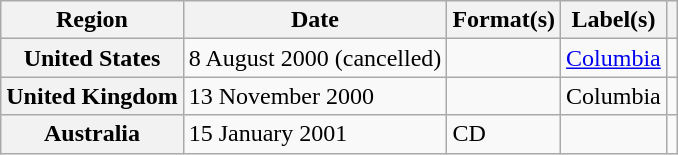<table class="wikitable plainrowheaders">
<tr>
<th scope="col">Region</th>
<th scope="col">Date</th>
<th scope="col">Format(s)</th>
<th scope="col">Label(s)</th>
<th scope="col"></th>
</tr>
<tr>
<th scope="row">United States</th>
<td>8 August 2000 (cancelled)</td>
<td></td>
<td><a href='#'>Columbia</a></td>
<td align="center"></td>
</tr>
<tr>
<th scope="row">United Kingdom</th>
<td>13 November 2000</td>
<td></td>
<td>Columbia</td>
<td align="center"></td>
</tr>
<tr>
<th scope="row">Australia</th>
<td>15 January 2001</td>
<td>CD</td>
<td></td>
<td align="center"></td>
</tr>
</table>
